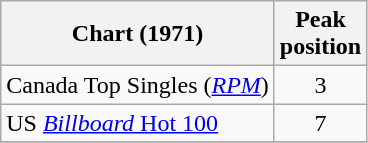<table class="wikitable">
<tr>
<th scope="col">Chart (1971)</th>
<th scope="col">Peak<br>position</th>
</tr>
<tr>
<td>Canada Top Singles (<em><a href='#'>RPM</a></em>)</td>
<td align="center">3</td>
</tr>
<tr>
<td>US <a href='#'><em>Billboard</em> Hot 100</a></td>
<td align="center">7</td>
</tr>
<tr>
</tr>
</table>
